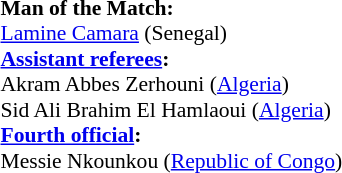<table style="width:100%; font-size:90%;">
<tr>
<td><br><strong>Man of the Match:</strong>
<br><a href='#'>Lamine Camara</a> (Senegal)<br><strong><a href='#'>Assistant referees</a>:</strong>
<br>Akram Abbes Zerhouni (<a href='#'>Algeria</a>)
<br>Sid Ali Brahim El Hamlaoui (<a href='#'>Algeria</a>)
<br><strong><a href='#'>Fourth official</a>:</strong>
<br>Messie Nkounkou (<a href='#'>Republic of Congo</a>)</td>
</tr>
</table>
